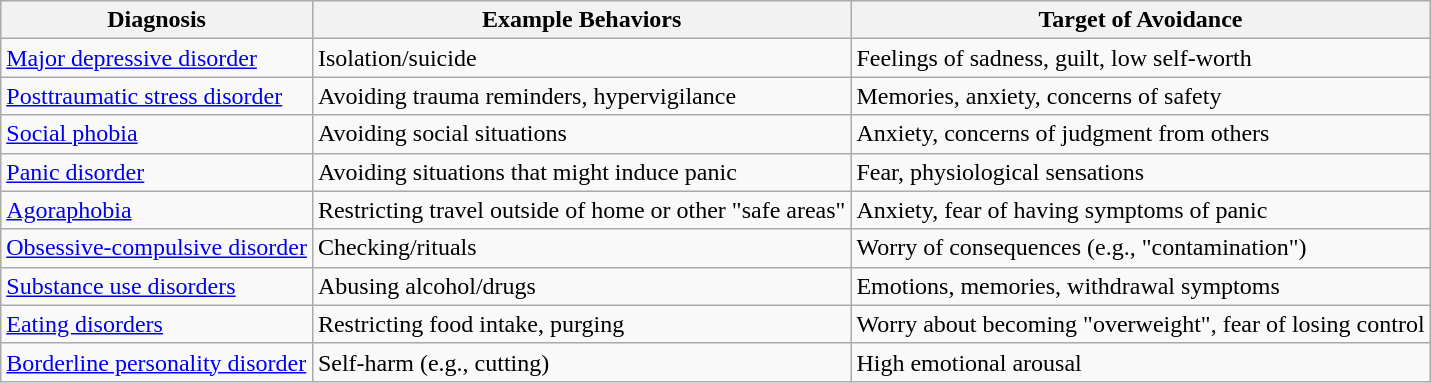<table class="wikitable">
<tr>
<th>Diagnosis</th>
<th>Example Behaviors</th>
<th>Target of Avoidance</th>
</tr>
<tr>
<td><a href='#'>Major depressive disorder</a></td>
<td>Isolation/suicide</td>
<td>Feelings of sadness, guilt, low self-worth</td>
</tr>
<tr>
<td><a href='#'>Posttraumatic stress disorder</a></td>
<td>Avoiding trauma reminders, hypervigilance</td>
<td>Memories, anxiety, concerns of safety</td>
</tr>
<tr>
<td><a href='#'>Social phobia</a></td>
<td>Avoiding social situations</td>
<td>Anxiety, concerns of judgment from others</td>
</tr>
<tr>
<td><a href='#'>Panic disorder</a></td>
<td>Avoiding situations that might induce panic</td>
<td>Fear, physiological sensations</td>
</tr>
<tr>
<td><a href='#'>Agoraphobia</a></td>
<td>Restricting travel outside of home or other "safe areas"</td>
<td>Anxiety, fear of having symptoms of panic</td>
</tr>
<tr>
<td><a href='#'>Obsessive-compulsive disorder</a></td>
<td>Checking/rituals</td>
<td>Worry of consequences (e.g., "contamination")</td>
</tr>
<tr>
<td><a href='#'>Substance use disorders</a></td>
<td>Abusing alcohol/drugs</td>
<td>Emotions, memories, withdrawal symptoms</td>
</tr>
<tr>
<td><a href='#'>Eating disorders</a></td>
<td>Restricting food intake, purging</td>
<td>Worry about becoming "overweight", fear of losing control</td>
</tr>
<tr>
<td><a href='#'>Borderline personality disorder</a></td>
<td>Self-harm (e.g., cutting)</td>
<td>High emotional arousal</td>
</tr>
</table>
